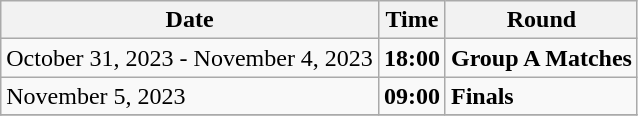<table class="wikitable">
<tr>
<th>Date</th>
<th>Time</th>
<th>Round</th>
</tr>
<tr>
<td>October 31, 2023 - November 4, 2023</td>
<td><strong>18:00</strong></td>
<td><strong>Group A Matches</strong></td>
</tr>
<tr>
<td>November 5, 2023</td>
<td><strong>09:00</strong></td>
<td><strong>Finals</strong></td>
</tr>
<tr>
</tr>
</table>
